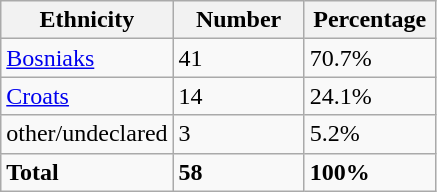<table class="wikitable">
<tr>
<th width="100px">Ethnicity</th>
<th width="80px">Number</th>
<th width="80px">Percentage</th>
</tr>
<tr>
<td><a href='#'>Bosniaks</a></td>
<td>41</td>
<td>70.7%</td>
</tr>
<tr>
<td><a href='#'>Croats</a></td>
<td>14</td>
<td>24.1%</td>
</tr>
<tr>
<td>other/undeclared</td>
<td>3</td>
<td>5.2%</td>
</tr>
<tr>
<td><strong>Total</strong></td>
<td><strong>58</strong></td>
<td><strong>100%</strong></td>
</tr>
</table>
